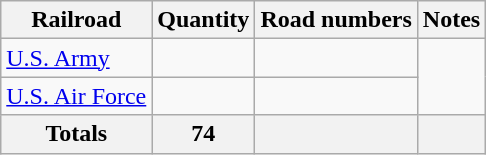<table class="wikitable">
<tr>
<th>Railroad</th>
<th>Quantity</th>
<th>Road numbers</th>
<th>Notes</th>
</tr>
<tr>
<td><a href='#'>U.S. Army</a></td>
<td></td>
<td></td>
</tr>
<tr>
<td><a href='#'>U.S. Air Force</a></td>
<td></td>
<td></td>
</tr>
<tr>
<th>Totals</th>
<th>74</th>
<th></th>
<th></th>
</tr>
</table>
